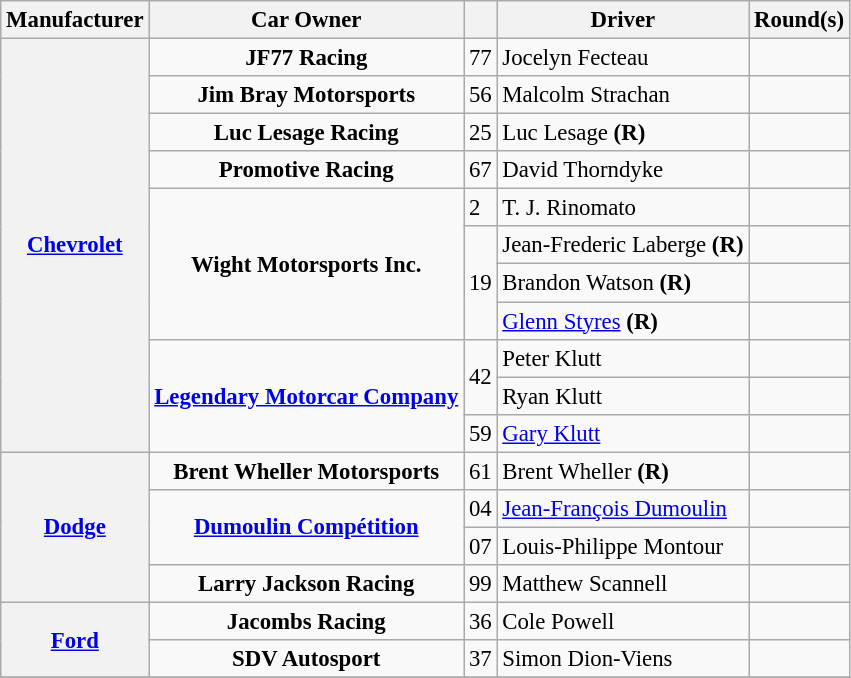<table class="wikitable" style="font-size: 95%;">
<tr>
<th>Manufacturer</th>
<th>Car Owner</th>
<th></th>
<th>Driver</th>
<th>Round(s)</th>
</tr>
<tr>
<th rowspan="11"><a href='#'>Chevrolet</a></th>
<td style="text-align:center;"><strong>JF77 Racing</strong></td>
<td>77</td>
<td>Jocelyn Fecteau</td>
<td></td>
</tr>
<tr>
<td style="text-align:center;"><strong>Jim Bray Motorsports</strong></td>
<td>56</td>
<td>Malcolm Strachan</td>
<td></td>
</tr>
<tr>
<td style="text-align:center;"><strong>Luc Lesage Racing</strong></td>
<td>25</td>
<td>Luc Lesage <strong>(R)</strong></td>
<td></td>
</tr>
<tr>
<td style="text-align:center;"><strong>Promotive Racing</strong></td>
<td>67</td>
<td>David Thorndyke</td>
<td></td>
</tr>
<tr>
<td rowspan="4" style="text-align:center;"><strong>Wight Motorsports Inc.</strong></td>
<td>2</td>
<td>T. J. Rinomato</td>
<td></td>
</tr>
<tr>
<td rowspan="3">19</td>
<td>Jean-Frederic Laberge <strong>(R)</strong></td>
<td></td>
</tr>
<tr>
<td>Brandon Watson <strong>(R)</strong></td>
<td></td>
</tr>
<tr>
<td><a href='#'>Glenn Styres</a> <strong>(R)</strong></td>
<td></td>
</tr>
<tr>
<td rowspan="3" style="text-align:center;"><strong><a href='#'>Legendary Motorcar Company</a></strong></td>
<td rowspan="2">42</td>
<td>Peter Klutt</td>
<td></td>
</tr>
<tr>
<td>Ryan Klutt</td>
<td></td>
</tr>
<tr>
<td>59</td>
<td><a href='#'>Gary Klutt</a></td>
<td></td>
</tr>
<tr>
<th rowspan="4"><a href='#'>Dodge</a></th>
<td style="text-align:center;"><strong>Brent Wheller Motorsports</strong></td>
<td>61</td>
<td>Brent Wheller <strong>(R)</strong></td>
<td></td>
</tr>
<tr>
<td rowspan="2" style="text-align:center;"><strong><a href='#'>Dumoulin Compétition</a></strong></td>
<td>04</td>
<td><a href='#'>Jean-François Dumoulin</a></td>
<td></td>
</tr>
<tr>
<td>07</td>
<td>Louis-Philippe Montour</td>
<td></td>
</tr>
<tr>
<td style="text-align:center;"><strong>Larry Jackson Racing</strong></td>
<td>99</td>
<td>Matthew Scannell</td>
<td></td>
</tr>
<tr>
<th rowspan="2"><a href='#'>Ford</a></th>
<td style="text-align:center;"><strong>Jacombs Racing</strong></td>
<td>36</td>
<td>Cole Powell</td>
<td></td>
</tr>
<tr>
<td style="text-align:center;"><strong>SDV Autosport</strong></td>
<td>37</td>
<td>Simon Dion-Viens</td>
<td></td>
</tr>
<tr>
</tr>
</table>
